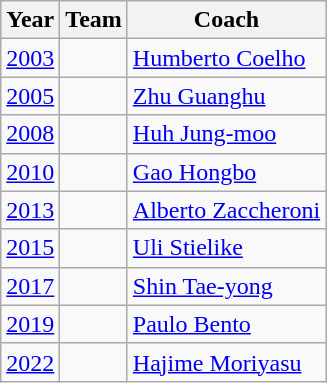<table class="wikitable">
<tr>
<th>Year</th>
<th>Team</th>
<th>Coach</th>
</tr>
<tr>
<td><a href='#'>2003</a></td>
<td></td>
<td> <a href='#'>Humberto Coelho</a></td>
</tr>
<tr>
<td><a href='#'>2005</a></td>
<td></td>
<td> <a href='#'>Zhu Guanghu</a></td>
</tr>
<tr>
<td><a href='#'>2008</a></td>
<td></td>
<td> <a href='#'>Huh Jung-moo</a></td>
</tr>
<tr>
<td><a href='#'>2010</a></td>
<td></td>
<td> <a href='#'>Gao Hongbo</a></td>
</tr>
<tr>
<td><a href='#'>2013</a></td>
<td></td>
<td> <a href='#'>Alberto Zaccheroni</a></td>
</tr>
<tr>
<td><a href='#'>2015</a></td>
<td></td>
<td> <a href='#'>Uli Stielike</a></td>
</tr>
<tr>
<td><a href='#'>2017</a></td>
<td></td>
<td> <a href='#'>Shin Tae-yong</a></td>
</tr>
<tr>
<td><a href='#'>2019</a></td>
<td></td>
<td> <a href='#'>Paulo Bento</a></td>
</tr>
<tr>
<td><a href='#'>2022</a></td>
<td></td>
<td> <a href='#'>Hajime Moriyasu</a></td>
</tr>
</table>
